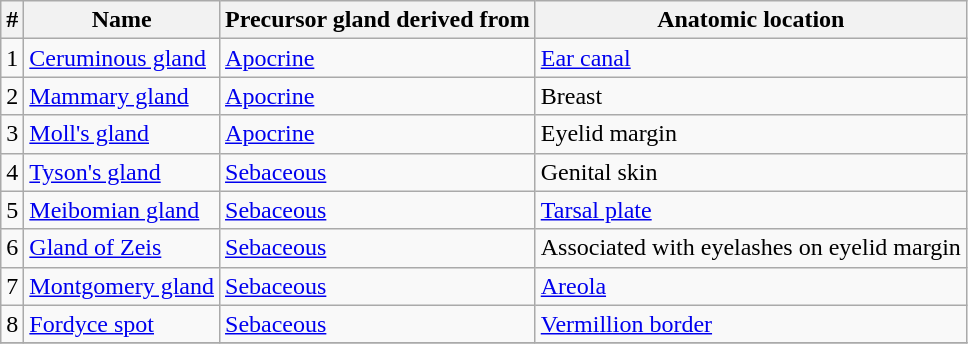<table class="wikitable">
<tr>
<th>#</th>
<th>Name</th>
<th>Precursor gland derived from</th>
<th>Anatomic location</th>
</tr>
<tr>
<td>1</td>
<td><a href='#'>Ceruminous gland</a></td>
<td><a href='#'>Apocrine</a></td>
<td><a href='#'>Ear canal</a></td>
</tr>
<tr>
<td>2</td>
<td><a href='#'>Mammary gland</a></td>
<td><a href='#'>Apocrine</a></td>
<td>Breast</td>
</tr>
<tr>
<td>3</td>
<td><a href='#'>Moll's gland</a></td>
<td><a href='#'>Apocrine</a></td>
<td>Eyelid margin</td>
</tr>
<tr>
<td>4</td>
<td><a href='#'>Tyson's gland</a></td>
<td><a href='#'>Sebaceous</a></td>
<td>Genital skin</td>
</tr>
<tr>
<td>5</td>
<td><a href='#'>Meibomian gland</a></td>
<td><a href='#'>Sebaceous</a></td>
<td><a href='#'>Tarsal plate</a></td>
</tr>
<tr>
<td>6</td>
<td><a href='#'>Gland of Zeis</a></td>
<td><a href='#'>Sebaceous</a></td>
<td>Associated with eyelashes on eyelid margin</td>
</tr>
<tr>
<td>7</td>
<td><a href='#'>Montgomery gland</a></td>
<td><a href='#'>Sebaceous</a></td>
<td><a href='#'>Areola</a></td>
</tr>
<tr>
<td>8</td>
<td><a href='#'>Fordyce spot</a></td>
<td><a href='#'>Sebaceous</a></td>
<td><a href='#'>Vermillion border</a></td>
</tr>
<tr>
</tr>
</table>
